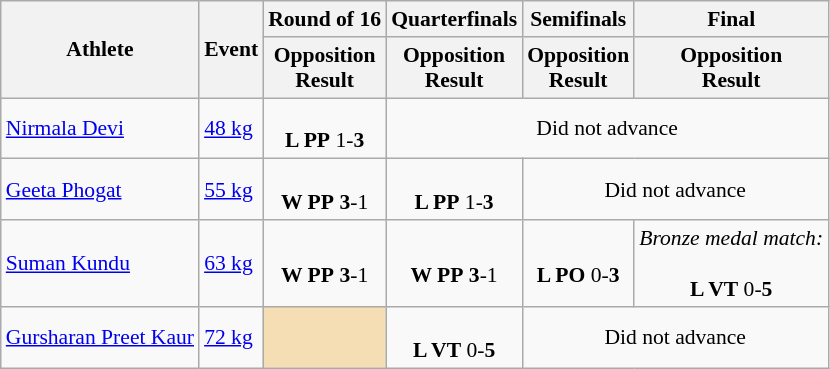<table class="wikitable" border="1" style="font-size:90%">
<tr>
<th rowspan=2>Athlete</th>
<th rowspan=2>Event</th>
<th>Round of 16</th>
<th>Quarterfinals</th>
<th>Semifinals</th>
<th>Final</th>
</tr>
<tr>
<th>Opposition<br>Result</th>
<th>Opposition<br>Result</th>
<th>Opposition<br>Result</th>
<th>Opposition<br>Result</th>
</tr>
<tr>
<td><a href='#'>Nirmala Devi</a></td>
<td><a href='#'>48 kg</a></td>
<td align=center><br><strong>L PP</strong> 1-<strong>3</strong></td>
<td align=center colspan="7">Did not advance</td>
</tr>
<tr>
<td><a href='#'>Geeta Phogat</a></td>
<td><a href='#'>55 kg</a></td>
<td align=center><br><strong>W PP</strong> <strong>3</strong>-1</td>
<td align=center><br><strong>L PP</strong> 1-<strong>3</strong></td>
<td align=center colspan="7">Did not advance</td>
</tr>
<tr>
<td><a href='#'>Suman Kundu</a></td>
<td><a href='#'>63 kg</a></td>
<td align=center><br><strong>W PP</strong> <strong>3</strong>-1</td>
<td align=center><br><strong>W PP</strong> <strong>3</strong>-1</td>
<td align=center><br><strong>L PO</strong> 0-<strong>3</strong></td>
<td align=center><em>Bronze medal match:</em><br><br><strong>L VT</strong> 0-<strong>5</strong></td>
</tr>
<tr>
<td><a href='#'>Gursharan Preet Kaur</a></td>
<td><a href='#'>72 kg</a></td>
<td bgcolor="wheat"></td>
<td align=center><br><strong>L VT</strong> 0-<strong>5</strong></td>
<td align=center colspan="7">Did not advance</td>
</tr>
</table>
